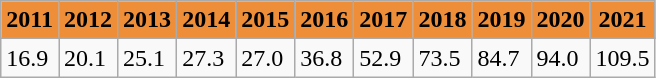<table class="wikitable" border="1">
<tr align="center" style="background:#ef8e39;">
<td><strong>2011</strong></td>
<td><strong>2012</strong></td>
<td><strong>2013</strong></td>
<td><strong>2014</strong></td>
<td><strong>2015</strong></td>
<td><strong>2016</strong></td>
<td><strong>2017</strong></td>
<td><strong>2018</strong></td>
<td><strong>2019</strong></td>
<td><strong>2020</strong></td>
<td><strong>2021</strong></td>
</tr>
<tr>
<td>16.9</td>
<td>20.1</td>
<td>25.1</td>
<td>27.3</td>
<td>27.0</td>
<td>36.8</td>
<td>52.9</td>
<td>73.5</td>
<td>84.7</td>
<td>94.0</td>
<td>109.5</td>
</tr>
</table>
